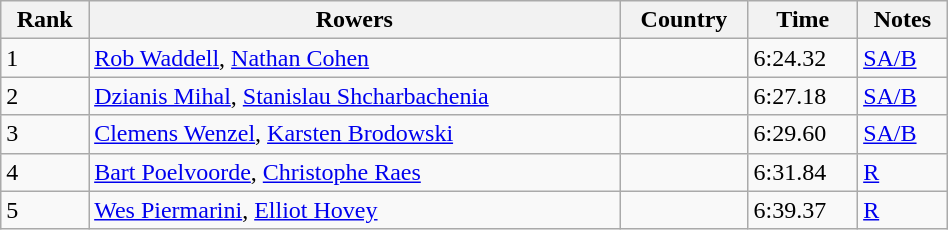<table class="wikitable sortable" width=50%>
<tr>
<th>Rank</th>
<th>Rowers</th>
<th>Country</th>
<th>Time</th>
<th>Notes</th>
</tr>
<tr>
<td>1</td>
<td><a href='#'>Rob Waddell</a>, <a href='#'>Nathan Cohen</a></td>
<td></td>
<td>6:24.32</td>
<td><a href='#'>SA/B</a></td>
</tr>
<tr>
<td>2</td>
<td><a href='#'>Dzianis Mihal</a>, <a href='#'>Stanislau Shcharbachenia</a></td>
<td></td>
<td>6:27.18</td>
<td><a href='#'>SA/B</a></td>
</tr>
<tr>
<td>3</td>
<td><a href='#'>Clemens Wenzel</a>, <a href='#'>Karsten Brodowski</a></td>
<td></td>
<td>6:29.60</td>
<td><a href='#'>SA/B</a></td>
</tr>
<tr>
<td>4</td>
<td><a href='#'>Bart Poelvoorde</a>, <a href='#'>Christophe Raes</a></td>
<td></td>
<td>6:31.84</td>
<td><a href='#'>R</a></td>
</tr>
<tr>
<td>5</td>
<td><a href='#'>Wes Piermarini</a>, <a href='#'>Elliot Hovey</a></td>
<td></td>
<td>6:39.37</td>
<td><a href='#'>R</a></td>
</tr>
</table>
